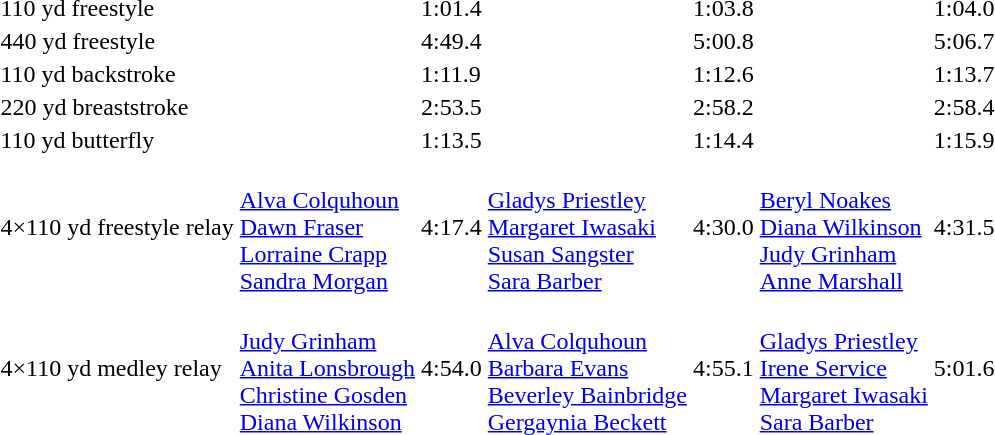<table>
<tr>
<td>110 yd freestyle</td>
<td></td>
<td>1:01.4</td>
<td></td>
<td>1:03.8</td>
<td></td>
<td>1:04.0</td>
</tr>
<tr>
<td>440 yd freestyle</td>
<td></td>
<td>4:49.4</td>
<td></td>
<td>5:00.8</td>
<td></td>
<td>5:06.7</td>
</tr>
<tr>
<td>110 yd backstroke</td>
<td></td>
<td>1:11.9</td>
<td></td>
<td>1:12.6</td>
<td></td>
<td>1:13.7</td>
</tr>
<tr>
<td>220 yd breaststroke</td>
<td></td>
<td>2:53.5</td>
<td></td>
<td>2:58.2</td>
<td></td>
<td>2:58.4</td>
</tr>
<tr>
<td>110 yd butterfly</td>
<td></td>
<td>1:13.5</td>
<td></td>
<td>1:14.4</td>
<td></td>
<td>1:15.9</td>
</tr>
<tr>
<td>4×110 yd freestyle relay</td>
<td><br><a href='#'>Alva Colquhoun</a><br><a href='#'>Dawn Fraser</a><br><a href='#'>Lorraine Crapp</a><br><a href='#'>Sandra Morgan</a></td>
<td>4:17.4</td>
<td><br><a href='#'>Gladys Priestley</a><br><a href='#'>Margaret Iwasaki</a><br><a href='#'>Susan Sangster</a><br><a href='#'>Sara Barber</a></td>
<td>4:30.0</td>
<td><br><a href='#'>Beryl Noakes</a><br><a href='#'>Diana Wilkinson</a><br><a href='#'>Judy Grinham</a><br><a href='#'>Anne Marshall</a></td>
<td>4:31.5</td>
</tr>
<tr>
<td>4×110 yd medley relay</td>
<td><br><a href='#'>Judy Grinham</a><br><a href='#'>Anita Lonsbrough</a><br><a href='#'>Christine Gosden</a><br><a href='#'>Diana Wilkinson</a></td>
<td>4:54.0</td>
<td><br><a href='#'>Alva Colquhoun</a><br><a href='#'>Barbara Evans</a><br><a href='#'>Beverley Bainbridge</a><br><a href='#'>Gergaynia Beckett</a></td>
<td>4:55.1</td>
<td><br><a href='#'>Gladys Priestley</a><br><a href='#'>Irene Service</a><br><a href='#'>Margaret Iwasaki</a><br><a href='#'>Sara Barber</a></td>
<td>5:01.6</td>
</tr>
</table>
